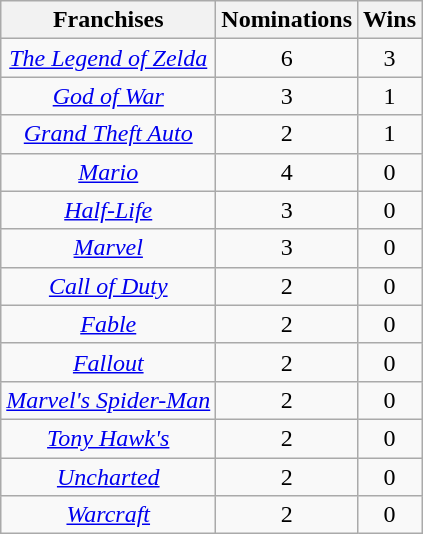<table class="wikitable sortable plainrowheaders" rowspan="2" style="text-align:center;" background: #f6e39c;>
<tr>
<th scope="col">Franchises</th>
<th scope="col">Nominations</th>
<th scope="col">Wins</th>
</tr>
<tr>
<td><em><a href='#'>The Legend of Zelda</a></em></td>
<td>6</td>
<td>3</td>
</tr>
<tr>
<td><em><a href='#'>God of War</a></em></td>
<td>3</td>
<td>1</td>
</tr>
<tr>
<td><em><a href='#'>Grand Theft Auto</a></em></td>
<td>2</td>
<td>1</td>
</tr>
<tr>
<td><em><a href='#'>Mario</a></em></td>
<td>4</td>
<td>0</td>
</tr>
<tr>
<td><em><a href='#'>Half-Life</a></em></td>
<td>3</td>
<td>0</td>
</tr>
<tr>
<td><em><a href='#'>Marvel</a></em></td>
<td>3</td>
<td>0</td>
</tr>
<tr>
<td><em><a href='#'>Call of Duty</a></em></td>
<td>2</td>
<td>0</td>
</tr>
<tr>
<td><em><a href='#'>Fable</a></em></td>
<td>2</td>
<td>0</td>
</tr>
<tr>
<td><em><a href='#'>Fallout</a></em></td>
<td>2</td>
<td>0</td>
</tr>
<tr>
<td><em><a href='#'>Marvel's Spider-Man</a></em></td>
<td>2</td>
<td>0</td>
</tr>
<tr>
<td><em><a href='#'>Tony Hawk's</a></em></td>
<td>2</td>
<td>0</td>
</tr>
<tr>
<td><em><a href='#'>Uncharted</a></em></td>
<td>2</td>
<td>0</td>
</tr>
<tr>
<td><em><a href='#'>Warcraft</a></em></td>
<td>2</td>
<td>0</td>
</tr>
</table>
